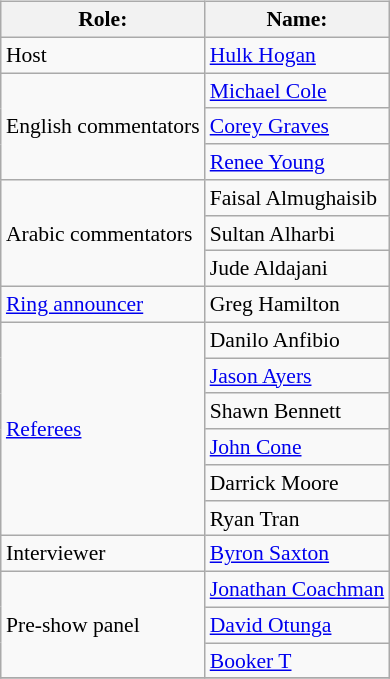<table class=wikitable style="font-size:90%; margin: 0.5em 0 0.5em 1em; float: right; clear: right;">
<tr>
<th>Role:</th>
<th>Name:</th>
</tr>
<tr>
<td rowspan=1>Host</td>
<td><a href='#'>Hulk Hogan</a></td>
</tr>
<tr>
<td rowspan=3>English commentators</td>
<td><a href='#'>Michael Cole</a></td>
</tr>
<tr>
<td><a href='#'>Corey Graves</a></td>
</tr>
<tr>
<td><a href='#'>Renee Young</a></td>
</tr>
<tr>
<td rowspan=3>Arabic commentators</td>
<td>Faisal Almughaisib</td>
</tr>
<tr>
<td>Sultan Alharbi</td>
</tr>
<tr>
<td>Jude Aldajani</td>
</tr>
<tr>
<td><a href='#'>Ring announcer</a></td>
<td>Greg Hamilton</td>
</tr>
<tr>
<td rowspan=6><a href='#'>Referees</a></td>
<td>Danilo Anfibio</td>
</tr>
<tr>
<td><a href='#'>Jason Ayers</a></td>
</tr>
<tr>
<td>Shawn Bennett</td>
</tr>
<tr>
<td><a href='#'>John Cone</a></td>
</tr>
<tr>
<td>Darrick Moore</td>
</tr>
<tr>
<td>Ryan Tran</td>
</tr>
<tr>
<td>Interviewer</td>
<td><a href='#'>Byron Saxton</a></td>
</tr>
<tr>
<td rowspan=3>Pre-show panel</td>
<td><a href='#'>Jonathan Coachman</a></td>
</tr>
<tr>
<td><a href='#'>David Otunga</a></td>
</tr>
<tr>
<td><a href='#'>Booker T</a></td>
</tr>
<tr>
</tr>
</table>
